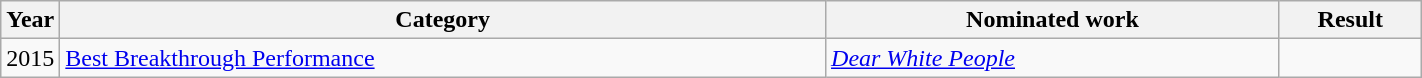<table class="wikitable sortable" width = 75%>
<tr>
<th width=4%>Year</th>
<th width=54%>Category</th>
<th width=32%>Nominated work</th>
<th width=10%>Result</th>
</tr>
<tr>
<td>2015</td>
<td><a href='#'>Best Breakthrough Performance</a></td>
<td><em><a href='#'>Dear White People</a></em></td>
<td></td>
</tr>
</table>
